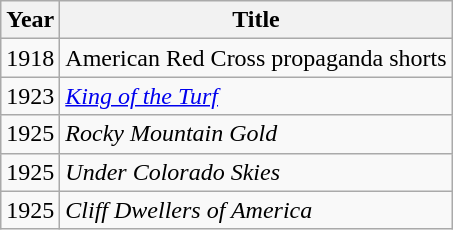<table class="wikitable">
<tr>
<th>Year</th>
<th>Title</th>
</tr>
<tr>
<td>1918</td>
<td>American Red Cross propaganda shorts</td>
</tr>
<tr>
<td>1923</td>
<td><em><a href='#'>King of the Turf</a> </em></td>
</tr>
<tr>
<td>1925</td>
<td><em>Rocky Mountain Gold</em></td>
</tr>
<tr>
<td>1925</td>
<td><em>Under Colorado Skies</em></td>
</tr>
<tr>
<td>1925</td>
<td><em>Cliff Dwellers of America</em></td>
</tr>
</table>
